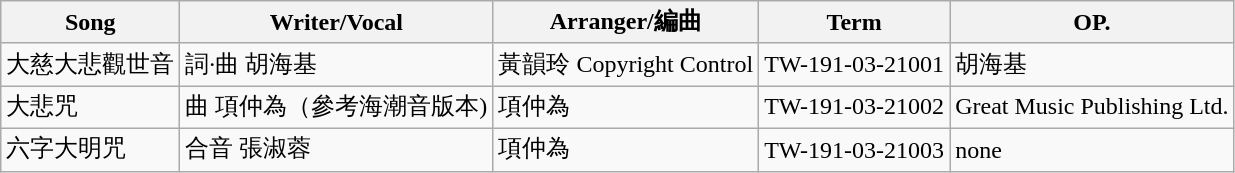<table class="wikitable">
<tr>
<th>Song</th>
<th>Writer/Vocal</th>
<th>Arranger/編曲</th>
<th>Term</th>
<th>OP.</th>
</tr>
<tr>
<td>大慈大悲觀世音</td>
<td>詞·曲 胡海基</td>
<td>黃韻玲 Copyright Control</td>
<td>TW-191-03-21001</td>
<td>胡海基</td>
</tr>
<tr>
<td>大悲咒</td>
<td>曲 項仲為（參考海潮音版本)</td>
<td>項仲為</td>
<td>TW-191-03-21002</td>
<td>Great Music Publishing Ltd.</td>
</tr>
<tr>
<td>六字大明咒</td>
<td>合音 張淑蓉</td>
<td>項仲為</td>
<td>TW-191-03-21003</td>
<td>none</td>
</tr>
</table>
